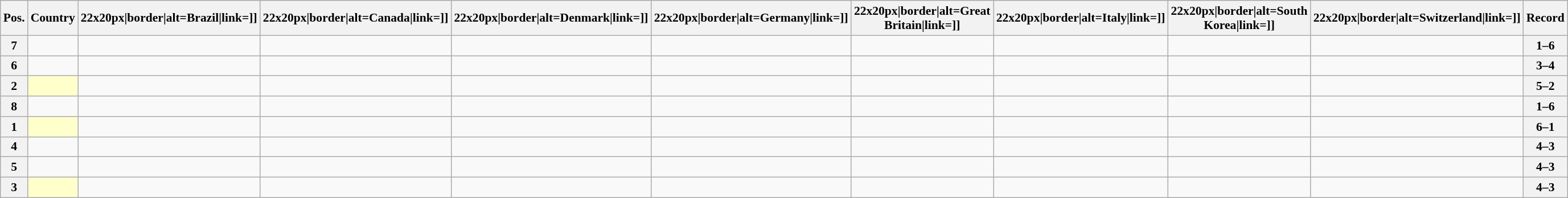<table class="wikitable sortable nowrap" style="text-align:center; font-size:0.9em;">
<tr>
<th>Pos.</th>
<th>Country</th>
<th [[Image:>22x20px|border|alt=Brazil|link=]]</th>
<th [[Image:>22x20px|border|alt=Canada|link=]]</th>
<th [[Image:>22x20px|border|alt=Denmark|link=]]</th>
<th [[Image:>22x20px|border|alt=Germany|link=]]</th>
<th [[Image:>22x20px|border|alt=Great Britain|link=]]</th>
<th [[Image:>22x20px|border|alt=Italy|link=]]</th>
<th [[Image:>22x20px|border|alt=South Korea|link=]]</th>
<th [[Image:>22x20px|border|alt=Switzerland|link=]]</th>
<th>Record</th>
</tr>
<tr>
<th>7</th>
<td style="text-align:left;"></td>
<td></td>
<td></td>
<td></td>
<td></td>
<td></td>
<td></td>
<td></td>
<td></td>
<th>1–6</th>
</tr>
<tr>
<th>6</th>
<td style="text-align:left;"></td>
<td></td>
<td></td>
<td></td>
<td></td>
<td></td>
<td></td>
<td></td>
<td></td>
<th>3–4</th>
</tr>
<tr>
<th>2</th>
<td style="text-align:left; background:#ffffcc;"></td>
<td></td>
<td></td>
<td></td>
<td></td>
<td></td>
<td></td>
<td></td>
<td></td>
<th>5–2</th>
</tr>
<tr>
<th>8</th>
<td style="text-align:left;"></td>
<td></td>
<td></td>
<td></td>
<td></td>
<td></td>
<td></td>
<td></td>
<td></td>
<th>1–6</th>
</tr>
<tr>
<th>1</th>
<td style="text-align:left; background:#ffffcc;"></td>
<td></td>
<td></td>
<td></td>
<td></td>
<td></td>
<td></td>
<td></td>
<td></td>
<th>6–1</th>
</tr>
<tr>
<th>4</th>
<td style="text-align:left;"></td>
<td></td>
<td></td>
<td></td>
<td></td>
<td></td>
<td></td>
<td></td>
<td></td>
<th>4–3</th>
</tr>
<tr>
<th>5</th>
<td style="text-align:left;"></td>
<td></td>
<td></td>
<td></td>
<td></td>
<td></td>
<td></td>
<td></td>
<td></td>
<th>4–3</th>
</tr>
<tr>
<th>3</th>
<td style="text-align:left; background:#ffffcc;"></td>
<td></td>
<td></td>
<td></td>
<td></td>
<td></td>
<td></td>
<td></td>
<td></td>
<th>4–3</th>
</tr>
</table>
